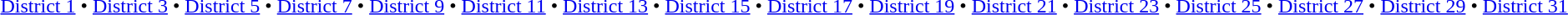<table id=toc class=toc summary=Contents>
<tr>
<td align=center><br><a href='#'>District 1</a> • <a href='#'>District 3</a> • <a href='#'>District 5</a> • <a href='#'>District 7</a> • <a href='#'>District 9</a> • <a href='#'>District 11</a> • <a href='#'>District 13</a> • <a href='#'>District 15</a> • <a href='#'>District 17</a> • <a href='#'>District 19</a> • <a href='#'>District 21</a> • <a href='#'>District 23</a> • <a href='#'>District 25</a> • <a href='#'>District 27</a> • <a href='#'>District 29</a> • <a href='#'>District 31</a></td>
</tr>
</table>
